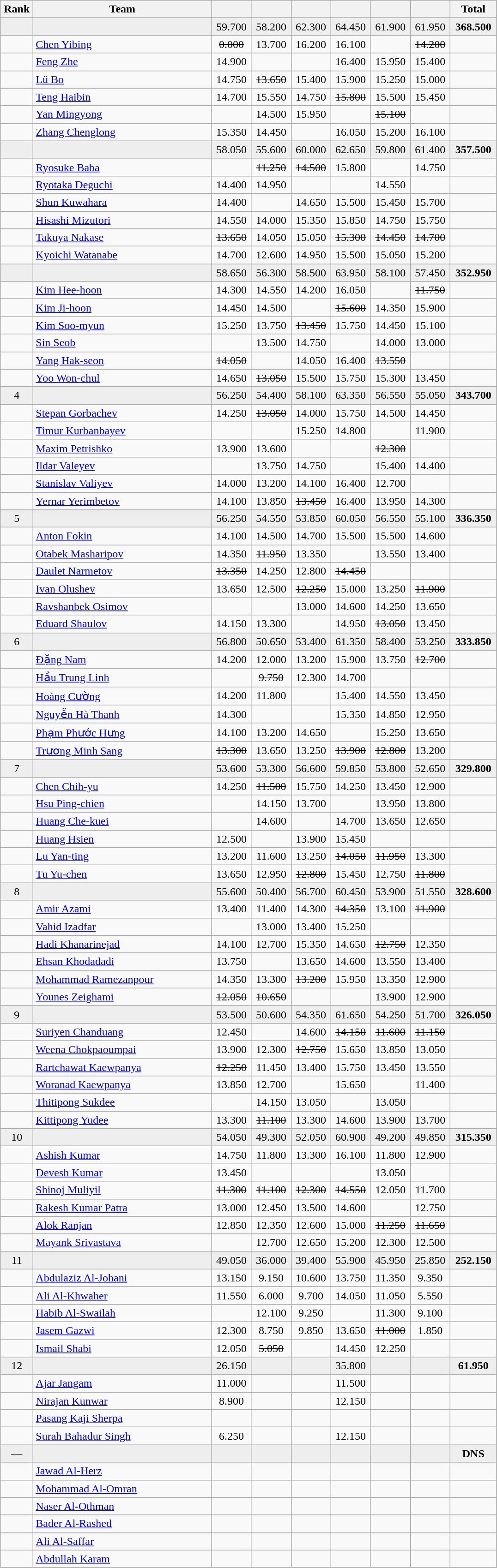<table class=wikitable style="text-align:center">
<tr>
<th width=40>Rank</th>
<th width=250>Team</th>
<th width=50></th>
<th width=50></th>
<th width=50></th>
<th width=50></th>
<th width=50></th>
<th width=50></th>
<th width=60>Total</th>
</tr>
<tr bgcolor=eeeeee>
<td></td>
<td align=left></td>
<td>59.700</td>
<td>58.200</td>
<td>62.300</td>
<td>64.450</td>
<td>61.900</td>
<td>61.950</td>
<td><strong>368.500</strong></td>
</tr>
<tr>
<td></td>
<td align=left><a href='#'>Chen Yibing</a></td>
<td><s>0.000</s></td>
<td>13.700</td>
<td>16.200</td>
<td>16.100</td>
<td></td>
<td><s>14.200</s></td>
<td></td>
</tr>
<tr>
<td></td>
<td align=left><a href='#'>Feng Zhe</a></td>
<td>14.900</td>
<td></td>
<td></td>
<td>16.400</td>
<td>15.950</td>
<td>15.400</td>
<td></td>
</tr>
<tr>
<td></td>
<td align=left><a href='#'>Lü Bo</a></td>
<td>14.750</td>
<td><s>13.650</s></td>
<td>15.400</td>
<td>15.900</td>
<td>15.250</td>
<td>15.000</td>
<td></td>
</tr>
<tr>
<td></td>
<td align=left><a href='#'>Teng Haibin</a></td>
<td>14.700</td>
<td>15.550</td>
<td>14.750</td>
<td><s>15.800</s></td>
<td>15.500</td>
<td>15.450</td>
<td></td>
</tr>
<tr>
<td></td>
<td align=left><a href='#'>Yan Mingyong</a></td>
<td></td>
<td>14.500</td>
<td>15.950</td>
<td></td>
<td><s>15.100</s></td>
<td></td>
<td></td>
</tr>
<tr>
<td></td>
<td align=left><a href='#'>Zhang Chenglong</a></td>
<td>15.350</td>
<td>14.450</td>
<td></td>
<td>16.050</td>
<td>15.200</td>
<td>16.100</td>
<td></td>
</tr>
<tr bgcolor=eeeeee>
<td></td>
<td align=left></td>
<td>58.050</td>
<td>55.600</td>
<td>60.000</td>
<td>62.650</td>
<td>59.800</td>
<td>61.400</td>
<td><strong>357.500</strong></td>
</tr>
<tr>
<td></td>
<td align=left><a href='#'>Ryosuke Baba</a></td>
<td></td>
<td><s>11.250</s></td>
<td><s>14.500</s></td>
<td>15.800</td>
<td></td>
<td>14.750</td>
<td></td>
</tr>
<tr>
<td></td>
<td align=left><a href='#'>Ryotaka Deguchi</a></td>
<td>14.400</td>
<td>14.950</td>
<td></td>
<td></td>
<td>14.550</td>
<td></td>
<td></td>
</tr>
<tr>
<td></td>
<td align=left><a href='#'>Shun Kuwahara</a></td>
<td>14.400</td>
<td></td>
<td>14.650</td>
<td>15.500</td>
<td>15.450</td>
<td>15.700</td>
<td></td>
</tr>
<tr>
<td></td>
<td align=left><a href='#'>Hisashi Mizutori</a></td>
<td>14.550</td>
<td>14.000</td>
<td>15.350</td>
<td>15.850</td>
<td>14.750</td>
<td>15.750</td>
<td></td>
</tr>
<tr>
<td></td>
<td align=left><a href='#'>Takuya Nakase</a></td>
<td><s>13.650</s></td>
<td>14.050</td>
<td>15.050</td>
<td><s>15.300</s></td>
<td><s>14.450</s></td>
<td><s>14.700</s></td>
<td></td>
</tr>
<tr>
<td></td>
<td align=left><a href='#'>Kyoichi Watanabe</a></td>
<td>14.700</td>
<td>12.600</td>
<td>14.950</td>
<td>15.500</td>
<td>15.050</td>
<td>15.200</td>
<td></td>
</tr>
<tr bgcolor=eeeeee>
<td></td>
<td align=left></td>
<td>58.650</td>
<td>56.300</td>
<td>58.500</td>
<td>63.950</td>
<td>58.100</td>
<td>57.450</td>
<td><strong>352.950</strong></td>
</tr>
<tr>
<td></td>
<td align=left><a href='#'>Kim Hee-hoon</a></td>
<td>14.300</td>
<td>14.550</td>
<td>14.200</td>
<td>16.050</td>
<td></td>
<td><s>11.750</s></td>
<td></td>
</tr>
<tr>
<td></td>
<td align=left><a href='#'>Kim Ji-hoon</a></td>
<td>14.450</td>
<td>14.500</td>
<td></td>
<td><s>15.600</s></td>
<td>14.350</td>
<td>15.900</td>
<td></td>
</tr>
<tr>
<td></td>
<td align=left><a href='#'>Kim Soo-myun</a></td>
<td>15.250</td>
<td>13.750</td>
<td><s>13.450</s></td>
<td>15.750</td>
<td>14.450</td>
<td>15.100</td>
<td></td>
</tr>
<tr>
<td></td>
<td align=left><a href='#'>Sin Seob</a></td>
<td></td>
<td>13.500</td>
<td>14.750</td>
<td></td>
<td>14.000</td>
<td>13.000</td>
<td></td>
</tr>
<tr>
<td></td>
<td align=left><a href='#'>Yang Hak-seon</a></td>
<td><s>14.050</s></td>
<td></td>
<td>14.050</td>
<td>16.400</td>
<td><s>13.550</s></td>
<td></td>
<td></td>
</tr>
<tr>
<td></td>
<td align=left><a href='#'>Yoo Won-chul</a></td>
<td>14.650</td>
<td><s>13.050</s></td>
<td>15.500</td>
<td>15.750</td>
<td>15.300</td>
<td>13.450</td>
<td></td>
</tr>
<tr bgcolor=eeeeee>
<td>4</td>
<td align=left></td>
<td>56.250</td>
<td>54.400</td>
<td>58.100</td>
<td>63.350</td>
<td>56.550</td>
<td>55.050</td>
<td><strong>343.700</strong></td>
</tr>
<tr>
<td></td>
<td align=left><a href='#'>Stepan Gorbachev</a></td>
<td>14.250</td>
<td><s>13.050</s></td>
<td>14.000</td>
<td>15.750</td>
<td>14.500</td>
<td>14.450</td>
<td></td>
</tr>
<tr>
<td></td>
<td align=left><a href='#'>Timur Kurbanbayev</a></td>
<td></td>
<td></td>
<td>15.250</td>
<td>14.800</td>
<td></td>
<td>11.900</td>
<td></td>
</tr>
<tr>
<td></td>
<td align=left><a href='#'>Maxim Petrishko</a></td>
<td>13.900</td>
<td>13.600</td>
<td></td>
<td></td>
<td><s>12.300</s></td>
<td></td>
<td></td>
</tr>
<tr>
<td></td>
<td align=left><a href='#'>Ildar Valeyev</a></td>
<td></td>
<td>13.750</td>
<td>14.750</td>
<td></td>
<td>15.400</td>
<td>14.400</td>
<td></td>
</tr>
<tr>
<td></td>
<td align=left><a href='#'>Stanislav Valiyev</a></td>
<td>14.000</td>
<td>13.200</td>
<td>14.100</td>
<td>16.400</td>
<td>12.700</td>
<td></td>
<td></td>
</tr>
<tr>
<td></td>
<td align=left><a href='#'>Yernar Yerimbetov</a></td>
<td>14.100</td>
<td>13.850</td>
<td><s>13.450</s></td>
<td>16.400</td>
<td>13.950</td>
<td>14.300</td>
<td></td>
</tr>
<tr bgcolor=eeeeee>
<td>5</td>
<td align=left></td>
<td>56.250</td>
<td>54.550</td>
<td>53.850</td>
<td>60.050</td>
<td>56.550</td>
<td>55.100</td>
<td><strong>336.350</strong></td>
</tr>
<tr>
<td></td>
<td align=left><a href='#'>Anton Fokin</a></td>
<td>14.100</td>
<td>14.500</td>
<td>14.700</td>
<td>15.500</td>
<td>15.500</td>
<td>14.600</td>
<td></td>
</tr>
<tr>
<td></td>
<td align=left><a href='#'>Otabek Masharipov</a></td>
<td>14.350</td>
<td><s>11.950</s></td>
<td>13.350</td>
<td></td>
<td>13.550</td>
<td>13.400</td>
<td></td>
</tr>
<tr>
<td></td>
<td align=left><a href='#'>Daulet Narmetov</a></td>
<td><s>13.350</s></td>
<td>14.250</td>
<td>12.800</td>
<td><s>14.450</s></td>
<td></td>
<td></td>
<td></td>
</tr>
<tr>
<td></td>
<td align=left><a href='#'>Ivan Olushev</a></td>
<td>13.650</td>
<td>12.500</td>
<td><s>12.250</s></td>
<td>15.000</td>
<td>13.250</td>
<td><s>11.900</s></td>
<td></td>
</tr>
<tr>
<td></td>
<td align=left><a href='#'>Ravshanbek Osimov</a></td>
<td></td>
<td></td>
<td>13.000</td>
<td>14.600</td>
<td>14.250</td>
<td>13.650</td>
<td></td>
</tr>
<tr>
<td></td>
<td align=left><a href='#'>Eduard Shaulov</a></td>
<td>14.150</td>
<td>13.300</td>
<td></td>
<td>14.950</td>
<td><s>13.050</s></td>
<td>13.450</td>
<td></td>
</tr>
<tr bgcolor=eeeeee>
<td>6</td>
<td align=left></td>
<td>56.800</td>
<td>50.650</td>
<td>53.400</td>
<td>61.350</td>
<td>58.400</td>
<td>53.250</td>
<td><strong>333.850</strong></td>
</tr>
<tr>
<td></td>
<td align=left><a href='#'>Đặng Nam</a></td>
<td>14.200</td>
<td>12.000</td>
<td>13.200</td>
<td>15.900</td>
<td>13.750</td>
<td><s>12.700</s></td>
<td></td>
</tr>
<tr>
<td></td>
<td align=left><a href='#'>Hầu Trung Linh</a></td>
<td></td>
<td><s>9.750</s></td>
<td>12.300</td>
<td>14.700</td>
<td></td>
<td></td>
<td></td>
</tr>
<tr>
<td></td>
<td align=left><a href='#'>Hoàng Cường</a></td>
<td>14.200</td>
<td>11.800</td>
<td></td>
<td>15.400</td>
<td>14.550</td>
<td>13.450</td>
<td></td>
</tr>
<tr>
<td></td>
<td align=left><a href='#'>Nguyễn Hà Thanh</a></td>
<td>14.300</td>
<td></td>
<td></td>
<td>15.350</td>
<td>14.850</td>
<td>12.950</td>
<td></td>
</tr>
<tr>
<td></td>
<td align=left><a href='#'>Phạm Phước Hưng</a></td>
<td>14.100</td>
<td>13.200</td>
<td>14.650</td>
<td></td>
<td>15.250</td>
<td>13.650</td>
<td></td>
</tr>
<tr>
<td></td>
<td align=left><a href='#'>Trương Minh Sang</a></td>
<td><s>13.300</s></td>
<td>13.650</td>
<td>13.250</td>
<td><s>13.900</s></td>
<td><s>12.800</s></td>
<td>13.200</td>
<td></td>
</tr>
<tr bgcolor=eeeeee>
<td>7</td>
<td align=left></td>
<td>53.600</td>
<td>53.300</td>
<td>56.600</td>
<td>59.850</td>
<td>53.800</td>
<td>52.650</td>
<td><strong>329.800</strong></td>
</tr>
<tr>
<td></td>
<td align=left><a href='#'>Chen Chih-yu</a></td>
<td>14.250</td>
<td><s>11.500</s></td>
<td>15.750</td>
<td>14.250</td>
<td>13.450</td>
<td>12.900</td>
<td></td>
</tr>
<tr>
<td></td>
<td align=left><a href='#'>Hsu Ping-chien</a></td>
<td></td>
<td>14.150</td>
<td>13.700</td>
<td></td>
<td>13.950</td>
<td>13.800</td>
<td></td>
</tr>
<tr>
<td></td>
<td align=left><a href='#'>Huang Che-kuei</a></td>
<td></td>
<td>14.600</td>
<td></td>
<td>14.700</td>
<td>13.650</td>
<td>12.650</td>
<td></td>
</tr>
<tr>
<td></td>
<td align=left><a href='#'>Huang Hsien</a></td>
<td>12.500</td>
<td></td>
<td>13.900</td>
<td>15.450</td>
<td></td>
<td></td>
<td></td>
</tr>
<tr>
<td></td>
<td align=left><a href='#'>Lu Yan-ting</a></td>
<td>13.200</td>
<td>11.600</td>
<td>13.250</td>
<td><s>14.050</s></td>
<td><s>11.950</s></td>
<td>13.300</td>
<td></td>
</tr>
<tr>
<td></td>
<td align=left><a href='#'>Tu Yu-chen</a></td>
<td>13.650</td>
<td>12.950</td>
<td><s>12.800</s></td>
<td>15.450</td>
<td>12.750</td>
<td><s>11.800</s></td>
<td></td>
</tr>
<tr bgcolor=eeeeee>
<td>8</td>
<td align=left></td>
<td>55.600</td>
<td>50.400</td>
<td>56.700</td>
<td>60.450</td>
<td>53.900</td>
<td>51.550</td>
<td><strong>328.600</strong></td>
</tr>
<tr>
<td></td>
<td align=left><a href='#'>Amir Azami</a></td>
<td>13.400</td>
<td>11.400</td>
<td>14.300</td>
<td><s>14.350</s></td>
<td>13.100</td>
<td><s>11.900</s></td>
<td></td>
</tr>
<tr>
<td></td>
<td align=left><a href='#'>Vahid Izadfar</a></td>
<td></td>
<td>13.000</td>
<td>13.400</td>
<td>15.250</td>
<td></td>
<td></td>
<td></td>
</tr>
<tr>
<td></td>
<td align=left><a href='#'>Hadi Khanarinejad</a></td>
<td>14.100</td>
<td>12.700</td>
<td>15.350</td>
<td>14.650</td>
<td><s>12.750</s></td>
<td>12.350</td>
<td></td>
</tr>
<tr>
<td></td>
<td align=left><a href='#'>Ehsan Khodadadi</a></td>
<td>13.750</td>
<td></td>
<td>13.650</td>
<td>14.600</td>
<td>13.550</td>
<td>13.400</td>
<td></td>
</tr>
<tr>
<td></td>
<td align=left><a href='#'>Mohammad Ramezanpour</a></td>
<td>14.350</td>
<td>13.300</td>
<td><s>13.200</s></td>
<td>15.950</td>
<td>13.350</td>
<td>12.900</td>
<td></td>
</tr>
<tr>
<td></td>
<td align=left><a href='#'>Younes Zeighami</a></td>
<td><s>12.050</s></td>
<td><s>10.650</s></td>
<td></td>
<td></td>
<td>13.900</td>
<td>12.900</td>
<td></td>
</tr>
<tr bgcolor=eeeeee>
<td>9</td>
<td align=left></td>
<td>53.500</td>
<td>50.600</td>
<td>54.350</td>
<td>61.650</td>
<td>54.250</td>
<td>51.700</td>
<td><strong>326.050</strong></td>
</tr>
<tr>
<td></td>
<td align=left><a href='#'>Suriyen Chanduang</a></td>
<td>12.450</td>
<td></td>
<td>14.600</td>
<td><s>14.150</s></td>
<td><s>11.600</s></td>
<td><s>11.150</s></td>
<td></td>
</tr>
<tr>
<td></td>
<td align=left><a href='#'>Weena Chokpaoumpai</a></td>
<td>13.900</td>
<td>12.300</td>
<td><s>12.750</s></td>
<td>15.650</td>
<td>13.850</td>
<td>13.050</td>
<td></td>
</tr>
<tr>
<td></td>
<td align=left><a href='#'>Rartchawat Kaewpanya</a></td>
<td><s>12.250</s></td>
<td>11.450</td>
<td>13.400</td>
<td>15.750</td>
<td>13.450</td>
<td>13.550</td>
<td></td>
</tr>
<tr>
<td></td>
<td align=left><a href='#'>Woranad Kaewpanya</a></td>
<td>13.850</td>
<td>12.700</td>
<td></td>
<td>15.650</td>
<td></td>
<td>11.400</td>
<td></td>
</tr>
<tr>
<td></td>
<td align=left><a href='#'>Thitipong Sukdee</a></td>
<td></td>
<td>14.150</td>
<td>13.050</td>
<td></td>
<td>13.050</td>
<td></td>
<td></td>
</tr>
<tr>
<td></td>
<td align=left><a href='#'>Kittipong Yudee</a></td>
<td>13.300</td>
<td><s>11.100</s></td>
<td>13.300</td>
<td>14.600</td>
<td>13.900</td>
<td>13.700</td>
<td></td>
</tr>
<tr bgcolor=eeeeee>
<td>10</td>
<td align=left></td>
<td>54.050</td>
<td>49.300</td>
<td>52.050</td>
<td>60.900</td>
<td>49.200</td>
<td>49.850</td>
<td><strong>315.350</strong></td>
</tr>
<tr>
<td></td>
<td align=left><a href='#'>Ashish Kumar</a></td>
<td>14.750</td>
<td>11.800</td>
<td>13.300</td>
<td>16.100</td>
<td>11.800</td>
<td>12.900</td>
<td></td>
</tr>
<tr>
<td></td>
<td align=left><a href='#'>Devesh Kumar</a></td>
<td>13.450</td>
<td></td>
<td></td>
<td></td>
<td>13.050</td>
<td></td>
<td></td>
</tr>
<tr>
<td></td>
<td align=left><a href='#'>Shinoj Muliyil</a></td>
<td><s>11.300</s></td>
<td><s>11.100</s></td>
<td><s>12.300</s></td>
<td><s>14.550</s></td>
<td>12.050</td>
<td>11.700</td>
<td></td>
</tr>
<tr>
<td></td>
<td align=left><a href='#'>Rakesh Kumar Patra</a></td>
<td>13.000</td>
<td>12.450</td>
<td>13.500</td>
<td>14.600</td>
<td></td>
<td>12.750</td>
<td></td>
</tr>
<tr>
<td></td>
<td align=left><a href='#'>Alok Ranjan</a></td>
<td>12.850</td>
<td>12.350</td>
<td>12.600</td>
<td>15.000</td>
<td><s>11.250</s></td>
<td><s>11.650</s></td>
<td></td>
</tr>
<tr>
<td></td>
<td align=left><a href='#'>Mayank Srivastava</a></td>
<td></td>
<td>12.700</td>
<td>12.650</td>
<td>15.200</td>
<td>12.300</td>
<td>12.500</td>
<td></td>
</tr>
<tr bgcolor=eeeeee>
<td>11</td>
<td align=left></td>
<td>49.050</td>
<td>36.000</td>
<td>39.400</td>
<td>55.900</td>
<td>45.950</td>
<td>25.850</td>
<td><strong>252.150</strong></td>
</tr>
<tr>
<td></td>
<td align=left><a href='#'>Abdulaziz Al-Johani</a></td>
<td>13.150</td>
<td>9.150</td>
<td>10.600</td>
<td>13.750</td>
<td>11.350</td>
<td>9.350</td>
<td></td>
</tr>
<tr>
<td></td>
<td align=left><a href='#'>Ali Al-Khwaher</a></td>
<td>11.550</td>
<td>6.000</td>
<td>9.700</td>
<td>14.050</td>
<td>11.050</td>
<td>5.550</td>
<td></td>
</tr>
<tr>
<td></td>
<td align=left><a href='#'>Habib Al-Swailah</a></td>
<td></td>
<td>12.100</td>
<td>9.250</td>
<td></td>
<td>11.300</td>
<td>9.100</td>
<td></td>
</tr>
<tr>
<td></td>
<td align=left><a href='#'>Jasem Gazwi</a></td>
<td>12.300</td>
<td>8.750</td>
<td>9.850</td>
<td>13.650</td>
<td><s>11.000</s></td>
<td>1.850</td>
<td></td>
</tr>
<tr>
<td></td>
<td align=left><a href='#'>Ismail Shabi</a></td>
<td>12.050</td>
<td><s>5.050</s></td>
<td></td>
<td>14.450</td>
<td>12.250</td>
<td></td>
<td></td>
</tr>
<tr bgcolor=eeeeee>
<td>12</td>
<td align=left></td>
<td>26.150</td>
<td></td>
<td></td>
<td>35.800</td>
<td></td>
<td></td>
<td><strong>61.950</strong></td>
</tr>
<tr>
<td></td>
<td align=left><a href='#'>Ajar Jangam</a></td>
<td>11.000</td>
<td></td>
<td></td>
<td>11.500</td>
<td></td>
<td></td>
<td></td>
</tr>
<tr>
<td></td>
<td align=left><a href='#'>Nirajan Kunwar</a></td>
<td>8.900</td>
<td></td>
<td></td>
<td>12.150</td>
<td></td>
<td></td>
<td></td>
</tr>
<tr>
<td></td>
<td align=left><a href='#'>Pasang Kaji Sherpa</a></td>
<td></td>
<td></td>
<td></td>
<td></td>
<td></td>
<td></td>
<td></td>
</tr>
<tr>
<td></td>
<td align=left><a href='#'>Surah Bahadur Singh</a></td>
<td>6.250</td>
<td></td>
<td></td>
<td>12.150</td>
<td></td>
<td></td>
<td></td>
</tr>
<tr bgcolor=eeeeee>
<td>—</td>
<td align=left></td>
<td></td>
<td></td>
<td></td>
<td></td>
<td></td>
<td></td>
<td><strong>DNS</strong></td>
</tr>
<tr>
<td></td>
<td align=left><a href='#'>Jawad Al-Herz</a></td>
<td></td>
<td></td>
<td></td>
<td></td>
<td></td>
<td></td>
<td></td>
</tr>
<tr>
<td></td>
<td align=left><a href='#'>Mohammad Al-Omran</a></td>
<td></td>
<td></td>
<td></td>
<td></td>
<td></td>
<td></td>
<td></td>
</tr>
<tr>
<td></td>
<td align=left><a href='#'>Naser Al-Othman</a></td>
<td></td>
<td></td>
<td></td>
<td></td>
<td></td>
<td></td>
<td></td>
</tr>
<tr>
<td></td>
<td align=left><a href='#'>Bader Al-Rashed</a></td>
<td></td>
<td></td>
<td></td>
<td></td>
<td></td>
<td></td>
<td></td>
</tr>
<tr>
<td></td>
<td align=left><a href='#'>Ali Al-Saffar</a></td>
<td></td>
<td></td>
<td></td>
<td></td>
<td></td>
<td></td>
<td></td>
</tr>
<tr>
<td></td>
<td align=left><a href='#'>Abdullah Karam</a></td>
<td></td>
<td></td>
<td></td>
<td></td>
<td></td>
<td></td>
<td></td>
</tr>
</table>
